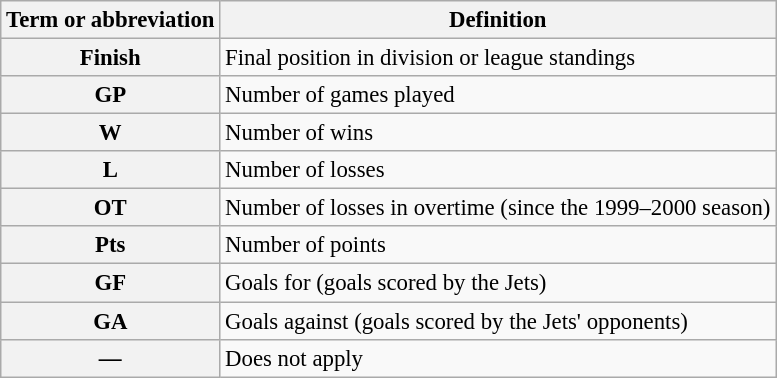<table class="wikitable" style="font-size:95%">
<tr>
<th scope="col">Term or abbreviation</th>
<th scope="col">Definition</th>
</tr>
<tr>
<th scope="row">Finish</th>
<td>Final position in division or league standings</td>
</tr>
<tr>
<th scope="row">GP</th>
<td>Number of games played</td>
</tr>
<tr>
<th scope="row">W</th>
<td>Number of wins</td>
</tr>
<tr>
<th scope="row">L</th>
<td>Number of losses</td>
</tr>
<tr>
<th scope="row">OT</th>
<td>Number of losses in overtime (since the 1999–2000 season)</td>
</tr>
<tr>
<th scope="row">Pts</th>
<td>Number of points</td>
</tr>
<tr>
<th scope="row">GF</th>
<td>Goals for (goals scored by the Jets)</td>
</tr>
<tr>
<th scope="row">GA</th>
<td>Goals against (goals scored by the Jets' opponents)</td>
</tr>
<tr>
<th scope="row">—</th>
<td>Does not apply</td>
</tr>
</table>
